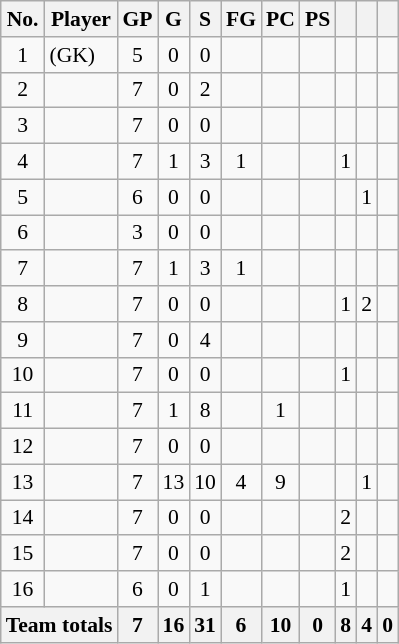<table class="wikitable sortable" style="font-size:90%; text-align:center;">
<tr>
<th>No.</th>
<th>Player</th>
<th>GP</th>
<th>G</th>
<th>S</th>
<th>FG</th>
<th>PC</th>
<th>PS</th>
<th></th>
<th></th>
<th></th>
</tr>
<tr>
<td>1</td>
<td align=left> (GK)</td>
<td>5</td>
<td>0</td>
<td>0</td>
<td></td>
<td></td>
<td></td>
<td></td>
<td></td>
<td></td>
</tr>
<tr>
<td>2</td>
<td align=left></td>
<td>7</td>
<td>0</td>
<td>2</td>
<td></td>
<td></td>
<td></td>
<td></td>
<td></td>
<td></td>
</tr>
<tr>
<td>3</td>
<td align=left></td>
<td>7</td>
<td>0</td>
<td>0</td>
<td></td>
<td></td>
<td></td>
<td></td>
<td></td>
<td></td>
</tr>
<tr>
<td>4</td>
<td align=left></td>
<td>7</td>
<td>1</td>
<td>3</td>
<td>1</td>
<td></td>
<td></td>
<td>1</td>
<td></td>
<td></td>
</tr>
<tr>
<td>5</td>
<td align=left></td>
<td>6</td>
<td>0</td>
<td>0</td>
<td></td>
<td></td>
<td></td>
<td></td>
<td>1</td>
<td></td>
</tr>
<tr>
<td>6</td>
<td align=left></td>
<td>3</td>
<td>0</td>
<td>0</td>
<td></td>
<td></td>
<td></td>
<td></td>
<td></td>
<td></td>
</tr>
<tr>
<td>7</td>
<td align=left></td>
<td>7</td>
<td>1</td>
<td>3</td>
<td>1</td>
<td></td>
<td></td>
<td></td>
<td></td>
<td></td>
</tr>
<tr>
<td>8</td>
<td align=left></td>
<td>7</td>
<td>0</td>
<td>0</td>
<td></td>
<td></td>
<td></td>
<td>1</td>
<td>2</td>
<td></td>
</tr>
<tr>
<td>9</td>
<td align=left></td>
<td>7</td>
<td>0</td>
<td>4</td>
<td></td>
<td></td>
<td></td>
<td></td>
<td></td>
<td></td>
</tr>
<tr>
<td>10</td>
<td align=left></td>
<td>7</td>
<td>0</td>
<td>0</td>
<td></td>
<td></td>
<td></td>
<td>1</td>
<td></td>
<td></td>
</tr>
<tr>
<td>11</td>
<td align=left></td>
<td>7</td>
<td>1</td>
<td>8</td>
<td></td>
<td>1</td>
<td></td>
<td></td>
<td></td>
<td></td>
</tr>
<tr>
<td>12</td>
<td align=left></td>
<td>7</td>
<td>0</td>
<td>0</td>
<td></td>
<td></td>
<td></td>
<td></td>
<td></td>
<td></td>
</tr>
<tr>
<td>13</td>
<td align=left></td>
<td>7</td>
<td>13</td>
<td>10</td>
<td>4</td>
<td>9</td>
<td></td>
<td></td>
<td>1</td>
<td></td>
</tr>
<tr>
<td>14</td>
<td align=left></td>
<td>7</td>
<td>0</td>
<td>0</td>
<td></td>
<td></td>
<td></td>
<td>2</td>
<td></td>
<td></td>
</tr>
<tr>
<td>15</td>
<td align=left></td>
<td>7</td>
<td>0</td>
<td>0</td>
<td></td>
<td></td>
<td></td>
<td>2</td>
<td></td>
<td></td>
</tr>
<tr>
<td>16</td>
<td align=left></td>
<td>6</td>
<td>0</td>
<td>1</td>
<td></td>
<td></td>
<td></td>
<td>1</td>
<td></td>
<td></td>
</tr>
<tr class="sortbottom">
<th colspan=2>Team totals</th>
<th>7</th>
<th>16</th>
<th>31</th>
<th>6</th>
<th>10</th>
<th>0</th>
<th>8</th>
<th>4</th>
<th>0</th>
</tr>
</table>
